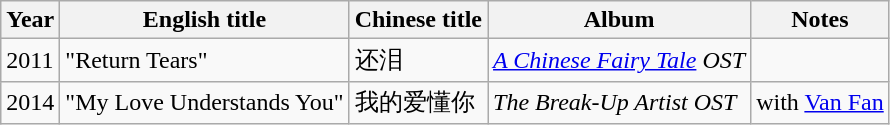<table class="wikitable">
<tr>
<th>Year</th>
<th>English title</th>
<th>Chinese title</th>
<th>Album</th>
<th>Notes</th>
</tr>
<tr>
<td>2011</td>
<td>"Return Tears"</td>
<td>还泪</td>
<td><em><a href='#'>A Chinese Fairy Tale</a> OST</em></td>
<td></td>
</tr>
<tr>
<td>2014</td>
<td>"My Love Understands You"</td>
<td>我的爱懂你</td>
<td><em>The Break-Up Artist OST</em></td>
<td>with <a href='#'>Van Fan</a></td>
</tr>
</table>
